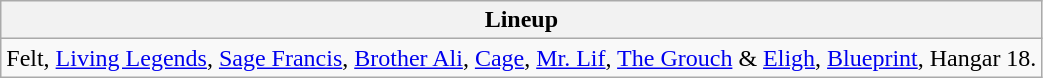<table class="wikitable">
<tr>
<th colspan=12>Lineup</th>
</tr>
<tr>
<td colspan=12>Felt, <a href='#'>Living Legends</a>, <a href='#'>Sage Francis</a>, <a href='#'>Brother Ali</a>, <a href='#'>Cage</a>, <a href='#'>Mr. Lif</a>, <a href='#'>The Grouch</a> & <a href='#'>Eligh</a>, <a href='#'>Blueprint</a>, Hangar 18.</td>
</tr>
</table>
